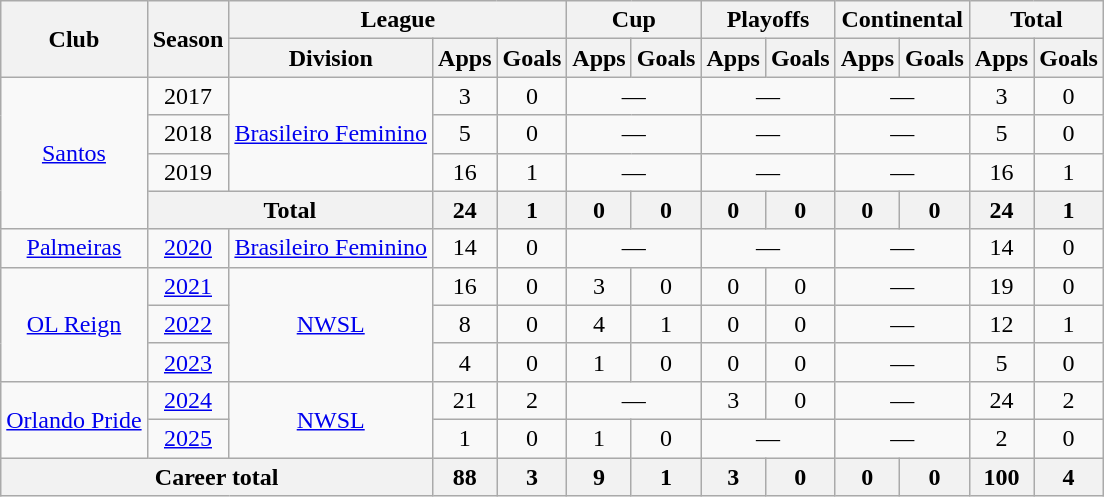<table class=wikitable style=text-align:center>
<tr>
<th rowspan=2>Club</th>
<th rowspan=2>Season</th>
<th colspan=3>League</th>
<th colspan="2">Cup</th>
<th colspan="2">Playoffs</th>
<th colspan=2>Continental</th>
<th colspan=2>Total</th>
</tr>
<tr>
<th>Division</th>
<th>Apps</th>
<th>Goals</th>
<th>Apps</th>
<th>Goals</th>
<th>Apps</th>
<th>Goals</th>
<th>Apps</th>
<th>Goals</th>
<th>Apps</th>
<th>Goals</th>
</tr>
<tr>
<td rowspan=4><a href='#'>Santos</a></td>
<td>2017</td>
<td rowspan=3><a href='#'>Brasileiro Feminino</a></td>
<td>3</td>
<td>0</td>
<td colspan="2">—</td>
<td colspan="2">—</td>
<td colspan="2">—</td>
<td>3</td>
<td>0</td>
</tr>
<tr>
<td>2018</td>
<td>5</td>
<td>0</td>
<td colspan="2">—</td>
<td colspan="2">—</td>
<td colspan="2">—</td>
<td>5</td>
<td>0</td>
</tr>
<tr>
<td>2019</td>
<td>16</td>
<td>1</td>
<td colspan="2">—</td>
<td colspan="2">—</td>
<td colspan="2">—</td>
<td>16</td>
<td>1</td>
</tr>
<tr>
<th colspan=2>Total</th>
<th>24</th>
<th>1</th>
<th>0</th>
<th>0</th>
<th>0</th>
<th>0</th>
<th>0</th>
<th>0</th>
<th>24</th>
<th>1</th>
</tr>
<tr>
<td><a href='#'>Palmeiras</a></td>
<td><a href='#'>2020</a></td>
<td><a href='#'>Brasileiro Feminino</a></td>
<td>14</td>
<td>0</td>
<td colspan="2">—</td>
<td colspan="2">—</td>
<td colspan="2">—</td>
<td>14</td>
<td>0</td>
</tr>
<tr>
<td rowspan=3><a href='#'>OL Reign</a></td>
<td><a href='#'>2021</a></td>
<td rowspan=3><a href='#'>NWSL</a></td>
<td>16</td>
<td>0</td>
<td>3</td>
<td>0</td>
<td>0</td>
<td>0</td>
<td colspan="2">—</td>
<td>19</td>
<td>0</td>
</tr>
<tr>
<td><a href='#'>2022</a></td>
<td>8</td>
<td>0</td>
<td>4</td>
<td>1</td>
<td>0</td>
<td>0</td>
<td colspan="2">—</td>
<td>12</td>
<td>1</td>
</tr>
<tr>
<td><a href='#'>2023</a></td>
<td>4</td>
<td>0</td>
<td>1</td>
<td>0</td>
<td>0</td>
<td>0</td>
<td colspan="2">—</td>
<td>5</td>
<td>0</td>
</tr>
<tr>
<td rowspan="2"><a href='#'>Orlando Pride</a></td>
<td><a href='#'>2024</a></td>
<td rowspan="2"><a href='#'>NWSL</a></td>
<td>21</td>
<td>2</td>
<td colspan="2">—</td>
<td>3</td>
<td>0</td>
<td colspan="2">—</td>
<td>24</td>
<td>2</td>
</tr>
<tr>
<td><a href='#'>2025</a></td>
<td>1</td>
<td>0</td>
<td>1</td>
<td>0</td>
<td colspan="2">—</td>
<td colspan="2">—</td>
<td>2</td>
<td>0</td>
</tr>
<tr>
<th colspan=3>Career total</th>
<th>88</th>
<th>3</th>
<th>9</th>
<th>1</th>
<th>3</th>
<th>0</th>
<th>0</th>
<th>0</th>
<th>100</th>
<th>4</th>
</tr>
</table>
